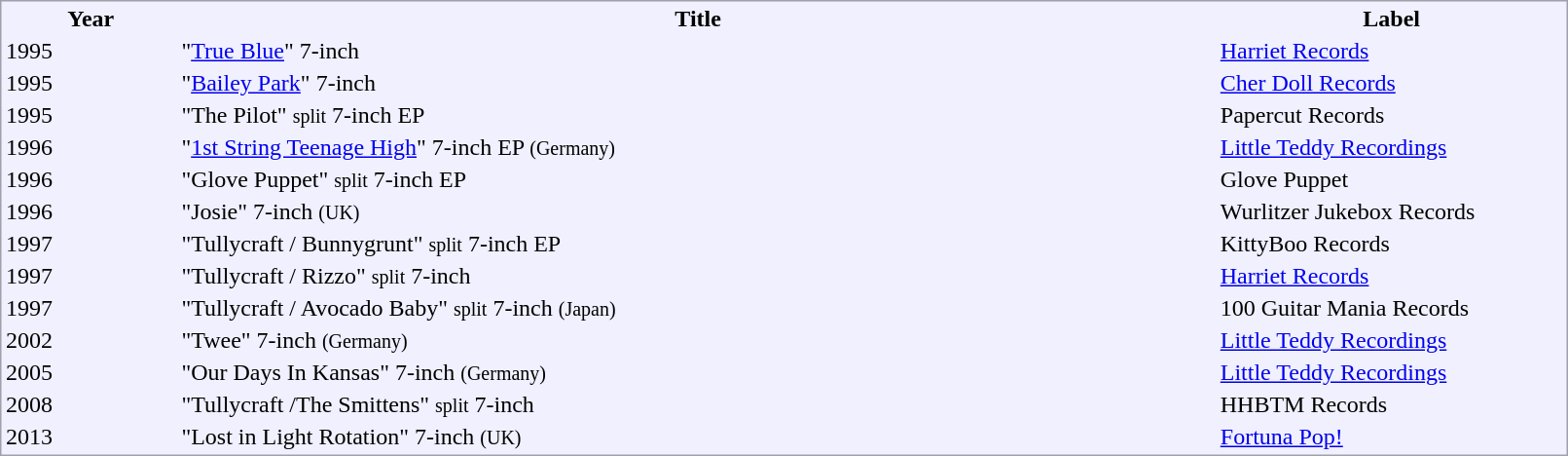<table style="border:1px solid #a0a0aa; background:#f0f0ff; width:85%; margin-left:8px;">
<tr>
<th style="width:5%;">Year</th>
<th style="width:30%;">Title</th>
<th style="width:10%;">Label</th>
</tr>
<tr>
<td>1995</td>
<td>"<a href='#'>True Blue</a>" 7-inch</td>
<td><a href='#'>Harriet Records</a></td>
</tr>
<tr>
<td>1995</td>
<td>"<a href='#'>Bailey Park</a>" 7-inch</td>
<td><a href='#'>Cher Doll Records</a></td>
</tr>
<tr>
<td>1995</td>
<td>"The Pilot" <small>split</small> 7-inch EP</td>
<td>Papercut Records</td>
</tr>
<tr>
<td>1996</td>
<td>"<a href='#'>1st String Teenage High</a>" 7-inch EP <small> (Germany) </small></td>
<td><a href='#'>Little Teddy Recordings</a></td>
</tr>
<tr>
<td>1996</td>
<td>"Glove Puppet" <small>split</small> 7-inch EP</td>
<td>Glove Puppet</td>
</tr>
<tr>
<td>1996</td>
<td>"Josie" 7-inch  <small> (UK) </small></td>
<td>Wurlitzer Jukebox Records</td>
</tr>
<tr>
<td>1997</td>
<td>"Tullycraft / Bunnygrunt" <small>split</small> 7-inch EP</td>
<td>KittyBoo Records</td>
</tr>
<tr>
<td>1997</td>
<td>"Tullycraft /  Rizzo" <small>split</small> 7-inch</td>
<td><a href='#'>Harriet Records</a></td>
</tr>
<tr>
<td>1997</td>
<td>"Tullycraft /  Avocado Baby" <small>split</small> 7-inch  <small> (Japan) </small></td>
<td>100 Guitar Mania Records</td>
</tr>
<tr>
<td>2002</td>
<td>"Twee" 7-inch  <small> (Germany) </small></td>
<td><a href='#'>Little Teddy Recordings</a></td>
</tr>
<tr>
<td>2005</td>
<td>"Our Days In Kansas" 7-inch  <small> (Germany) </small></td>
<td><a href='#'>Little Teddy Recordings</a></td>
</tr>
<tr>
<td>2008</td>
<td>"Tullycraft /The Smittens" <small>split</small> 7-inch</td>
<td>HHBTM Records</td>
</tr>
<tr>
<td>2013</td>
<td>"Lost in Light Rotation" 7-inch <small>(UK)</small></td>
<td><a href='#'>Fortuna Pop!</a></td>
</tr>
</table>
